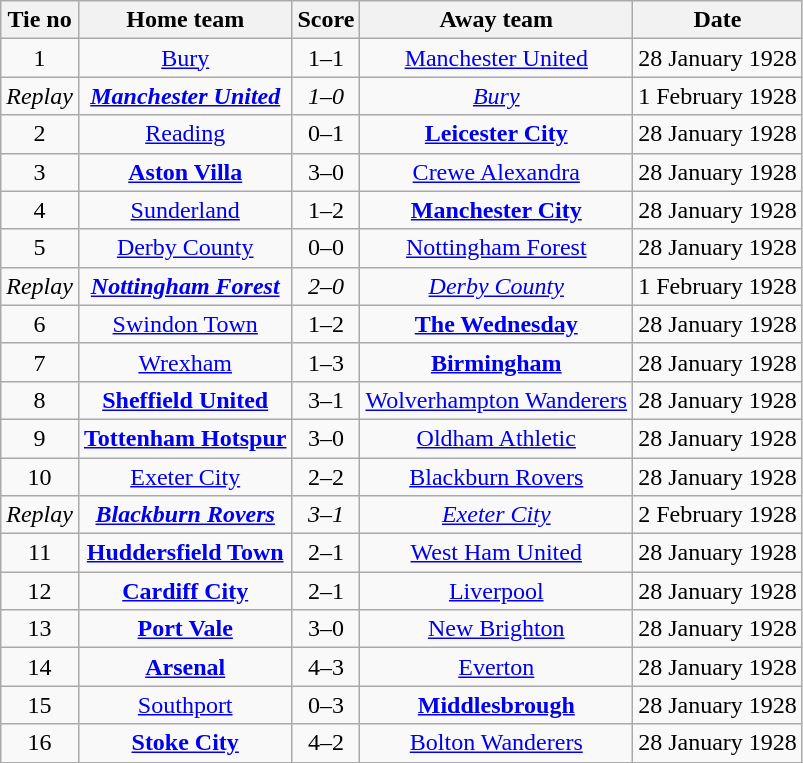<table class="wikitable" style="text-align: center">
<tr>
<th>Tie no</th>
<th>Home team</th>
<th>Score</th>
<th>Away team</th>
<th>Date</th>
</tr>
<tr>
<td>1</td>
<td><a href='#'>Bury</a></td>
<td>1–1</td>
<td><a href='#'>Manchester United</a></td>
<td>28 January 1928</td>
</tr>
<tr>
<td><em>Replay</em></td>
<td><strong><em><a href='#'>Manchester United</a></em></strong></td>
<td><em>1–0</em></td>
<td><em><a href='#'>Bury</a></em></td>
<td>1 February 1928</td>
</tr>
<tr>
<td>2</td>
<td><a href='#'>Reading</a></td>
<td>0–1</td>
<td><strong><a href='#'>Leicester City</a></strong></td>
<td>28 January 1928</td>
</tr>
<tr>
<td>3</td>
<td><strong><a href='#'>Aston Villa</a></strong></td>
<td>3–0</td>
<td><a href='#'>Crewe Alexandra</a></td>
<td>28 January 1928</td>
</tr>
<tr>
<td>4</td>
<td><a href='#'>Sunderland</a></td>
<td>1–2</td>
<td><strong><a href='#'>Manchester City</a></strong></td>
<td>28 January 1928</td>
</tr>
<tr>
<td>5</td>
<td><a href='#'>Derby County</a></td>
<td>0–0</td>
<td><a href='#'>Nottingham Forest</a></td>
<td>28 January 1928</td>
</tr>
<tr>
<td><em>Replay</em></td>
<td><strong><em><a href='#'>Nottingham Forest</a></em></strong></td>
<td><em>2–0</em></td>
<td><em><a href='#'>Derby County</a></em></td>
<td>1 February 1928</td>
</tr>
<tr>
<td>6</td>
<td><a href='#'>Swindon Town</a></td>
<td>1–2</td>
<td><strong><a href='#'>The Wednesday</a></strong></td>
<td>28 January 1928</td>
</tr>
<tr>
<td>7</td>
<td><a href='#'>Wrexham</a></td>
<td>1–3</td>
<td><strong><a href='#'>Birmingham</a></strong></td>
<td>28 January 1928</td>
</tr>
<tr>
<td>8</td>
<td><strong><a href='#'>Sheffield United</a></strong></td>
<td>3–1</td>
<td><a href='#'>Wolverhampton Wanderers</a></td>
<td>28 January 1928</td>
</tr>
<tr>
<td>9</td>
<td><strong><a href='#'>Tottenham Hotspur</a></strong></td>
<td>3–0</td>
<td><a href='#'>Oldham Athletic</a></td>
<td>28 January 1928</td>
</tr>
<tr>
<td>10</td>
<td><a href='#'>Exeter City</a></td>
<td>2–2</td>
<td><a href='#'>Blackburn Rovers</a></td>
<td>28 January 1928</td>
</tr>
<tr>
<td><em>Replay</em></td>
<td><strong><em><a href='#'>Blackburn Rovers</a></em></strong></td>
<td><em>3–1</em></td>
<td><em><a href='#'>Exeter City</a></em></td>
<td>2 February 1928</td>
</tr>
<tr>
<td>11</td>
<td><strong><a href='#'>Huddersfield Town</a></strong></td>
<td>2–1</td>
<td><a href='#'>West Ham United</a></td>
<td>28 January 1928</td>
</tr>
<tr>
<td>12</td>
<td><strong><a href='#'>Cardiff City</a></strong></td>
<td>2–1</td>
<td><a href='#'>Liverpool</a></td>
<td>28 January 1928</td>
</tr>
<tr>
<td>13</td>
<td><strong><a href='#'>Port Vale</a></strong></td>
<td>3–0</td>
<td><a href='#'>New Brighton</a></td>
<td>28 January 1928</td>
</tr>
<tr>
<td>14</td>
<td><strong><a href='#'>Arsenal</a></strong></td>
<td>4–3</td>
<td><a href='#'>Everton</a></td>
<td>28 January 1928</td>
</tr>
<tr>
<td>15</td>
<td><a href='#'>Southport</a></td>
<td>0–3</td>
<td><strong><a href='#'>Middlesbrough</a></strong></td>
<td>28 January 1928</td>
</tr>
<tr>
<td>16</td>
<td><strong><a href='#'>Stoke City</a></strong></td>
<td>4–2</td>
<td><a href='#'>Bolton Wanderers</a></td>
<td>28 January 1928</td>
</tr>
<tr>
</tr>
</table>
